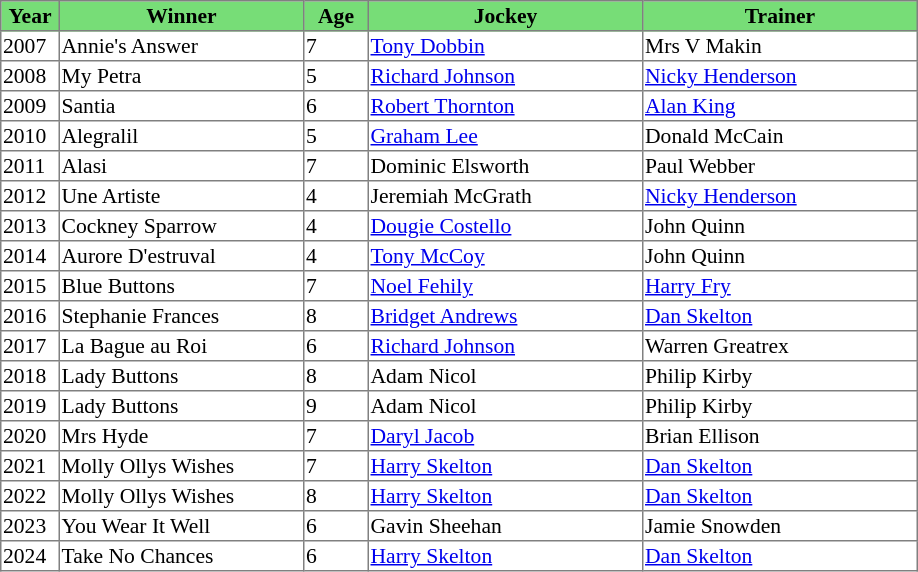<table class = "sortable" | border="1" style="border-collapse: collapse; font-size:90%">
<tr bgcolor="#77dd77" align="center">
<th width="36px"><strong>Year</strong><br></th>
<th width="160px"><strong>Winner</strong><br></th>
<th width="40px"><strong>Age</strong><br></th>
<th width="180px"><strong>Jockey</strong><br></th>
<th width="180px"><strong>Trainer</strong><br></th>
</tr>
<tr>
<td>2007</td>
<td>Annie's Answer</td>
<td>7</td>
<td><a href='#'>Tony Dobbin</a></td>
<td>Mrs V Makin</td>
</tr>
<tr>
<td>2008</td>
<td>My Petra</td>
<td>5</td>
<td><a href='#'>Richard Johnson</a></td>
<td><a href='#'>Nicky Henderson</a></td>
</tr>
<tr>
<td>2009</td>
<td>Santia</td>
<td>6</td>
<td><a href='#'>Robert Thornton</a></td>
<td><a href='#'>Alan King</a></td>
</tr>
<tr>
<td>2010</td>
<td>Alegralil</td>
<td>5</td>
<td><a href='#'>Graham Lee</a></td>
<td>Donald McCain</td>
</tr>
<tr>
<td>2011</td>
<td>Alasi</td>
<td>7</td>
<td>Dominic Elsworth</td>
<td>Paul Webber</td>
</tr>
<tr>
<td>2012</td>
<td>Une Artiste</td>
<td>4</td>
<td>Jeremiah McGrath</td>
<td><a href='#'>Nicky Henderson</a></td>
</tr>
<tr>
<td>2013</td>
<td>Cockney Sparrow</td>
<td>4</td>
<td><a href='#'>Dougie Costello</a></td>
<td>John Quinn</td>
</tr>
<tr>
<td>2014</td>
<td>Aurore D'estruval</td>
<td>4</td>
<td><a href='#'>Tony McCoy</a></td>
<td>John Quinn</td>
</tr>
<tr>
<td>2015</td>
<td>Blue Buttons</td>
<td>7</td>
<td><a href='#'>Noel Fehily</a></td>
<td><a href='#'>Harry Fry</a></td>
</tr>
<tr>
<td>2016</td>
<td>Stephanie Frances</td>
<td>8</td>
<td><a href='#'>Bridget Andrews</a></td>
<td><a href='#'>Dan Skelton</a></td>
</tr>
<tr>
<td>2017</td>
<td>La Bague au Roi</td>
<td>6</td>
<td><a href='#'>Richard Johnson</a></td>
<td>Warren Greatrex</td>
</tr>
<tr>
<td>2018</td>
<td>Lady Buttons</td>
<td>8</td>
<td>Adam Nicol</td>
<td>Philip Kirby</td>
</tr>
<tr>
<td>2019</td>
<td>Lady Buttons</td>
<td>9</td>
<td>Adam Nicol</td>
<td>Philip Kirby</td>
</tr>
<tr>
<td>2020</td>
<td>Mrs Hyde</td>
<td>7</td>
<td><a href='#'>Daryl Jacob</a></td>
<td>Brian Ellison</td>
</tr>
<tr>
<td>2021</td>
<td>Molly Ollys Wishes</td>
<td>7</td>
<td><a href='#'>Harry Skelton</a></td>
<td><a href='#'>Dan Skelton</a></td>
</tr>
<tr>
<td>2022</td>
<td>Molly Ollys Wishes</td>
<td>8</td>
<td><a href='#'>Harry Skelton</a></td>
<td><a href='#'>Dan Skelton</a></td>
</tr>
<tr>
<td>2023</td>
<td>You Wear It Well</td>
<td>6</td>
<td>Gavin Sheehan</td>
<td>Jamie Snowden</td>
</tr>
<tr>
<td>2024</td>
<td>Take No Chances</td>
<td>6</td>
<td><a href='#'>Harry Skelton</a></td>
<td><a href='#'>Dan Skelton</a></td>
</tr>
</table>
